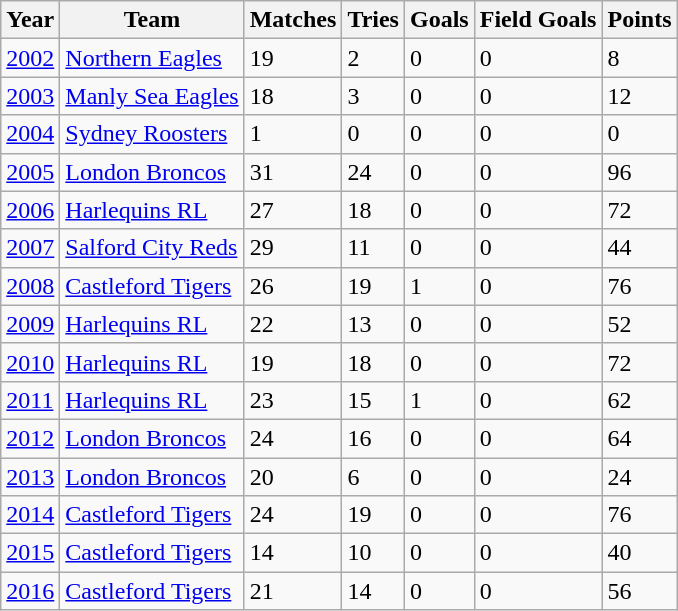<table class="wikitable">
<tr>
<th>Year</th>
<th>Team</th>
<th>Matches</th>
<th>Tries</th>
<th>Goals</th>
<th>Field Goals</th>
<th>Points</th>
</tr>
<tr>
<td><a href='#'>2002</a></td>
<td> <a href='#'>Northern Eagles</a></td>
<td>19</td>
<td>2</td>
<td>0</td>
<td>0</td>
<td>8</td>
</tr>
<tr>
<td><a href='#'>2003</a></td>
<td> <a href='#'>Manly Sea Eagles</a></td>
<td>18</td>
<td>3</td>
<td>0</td>
<td>0</td>
<td>12</td>
</tr>
<tr>
<td><a href='#'>2004</a></td>
<td> <a href='#'>Sydney Roosters</a></td>
<td>1</td>
<td>0</td>
<td>0</td>
<td>0</td>
<td>0</td>
</tr>
<tr>
<td><a href='#'>2005</a></td>
<td><a href='#'>London Broncos</a></td>
<td>31</td>
<td>24</td>
<td>0</td>
<td>0</td>
<td>96</td>
</tr>
<tr>
<td><a href='#'>2006</a></td>
<td> <a href='#'>Harlequins RL</a></td>
<td>27</td>
<td>18</td>
<td>0</td>
<td>0</td>
<td>72</td>
</tr>
<tr>
<td><a href='#'>2007</a></td>
<td> <a href='#'>Salford City Reds</a></td>
<td>29</td>
<td>11</td>
<td>0</td>
<td>0</td>
<td>44</td>
</tr>
<tr>
<td><a href='#'>2008</a></td>
<td> <a href='#'>Castleford Tigers</a></td>
<td>26</td>
<td>19</td>
<td>1</td>
<td>0</td>
<td>76</td>
</tr>
<tr>
<td><a href='#'>2009</a></td>
<td> <a href='#'>Harlequins RL</a></td>
<td>22</td>
<td>13</td>
<td>0</td>
<td>0</td>
<td>52</td>
</tr>
<tr>
<td><a href='#'>2010</a></td>
<td> <a href='#'>Harlequins RL</a></td>
<td>19</td>
<td>18</td>
<td>0</td>
<td>0</td>
<td>72</td>
</tr>
<tr>
<td><a href='#'>2011</a></td>
<td> <a href='#'>Harlequins RL</a></td>
<td>23</td>
<td>15</td>
<td>1</td>
<td>0</td>
<td>62</td>
</tr>
<tr>
<td><a href='#'>2012</a></td>
<td> <a href='#'>London Broncos</a></td>
<td>24</td>
<td>16</td>
<td>0</td>
<td>0</td>
<td>64</td>
</tr>
<tr>
<td><a href='#'>2013</a></td>
<td> <a href='#'>London Broncos</a></td>
<td>20</td>
<td>6</td>
<td>0</td>
<td>0</td>
<td>24</td>
</tr>
<tr>
<td><a href='#'>2014</a></td>
<td> <a href='#'>Castleford Tigers</a></td>
<td>24</td>
<td>19</td>
<td>0</td>
<td>0</td>
<td>76</td>
</tr>
<tr>
<td><a href='#'>2015</a></td>
<td> <a href='#'>Castleford Tigers</a></td>
<td>14</td>
<td>10</td>
<td>0</td>
<td>0</td>
<td>40</td>
</tr>
<tr>
<td><a href='#'>2016</a></td>
<td> <a href='#'>Castleford Tigers</a></td>
<td>21</td>
<td>14</td>
<td>0</td>
<td>0</td>
<td>56</td>
</tr>
</table>
